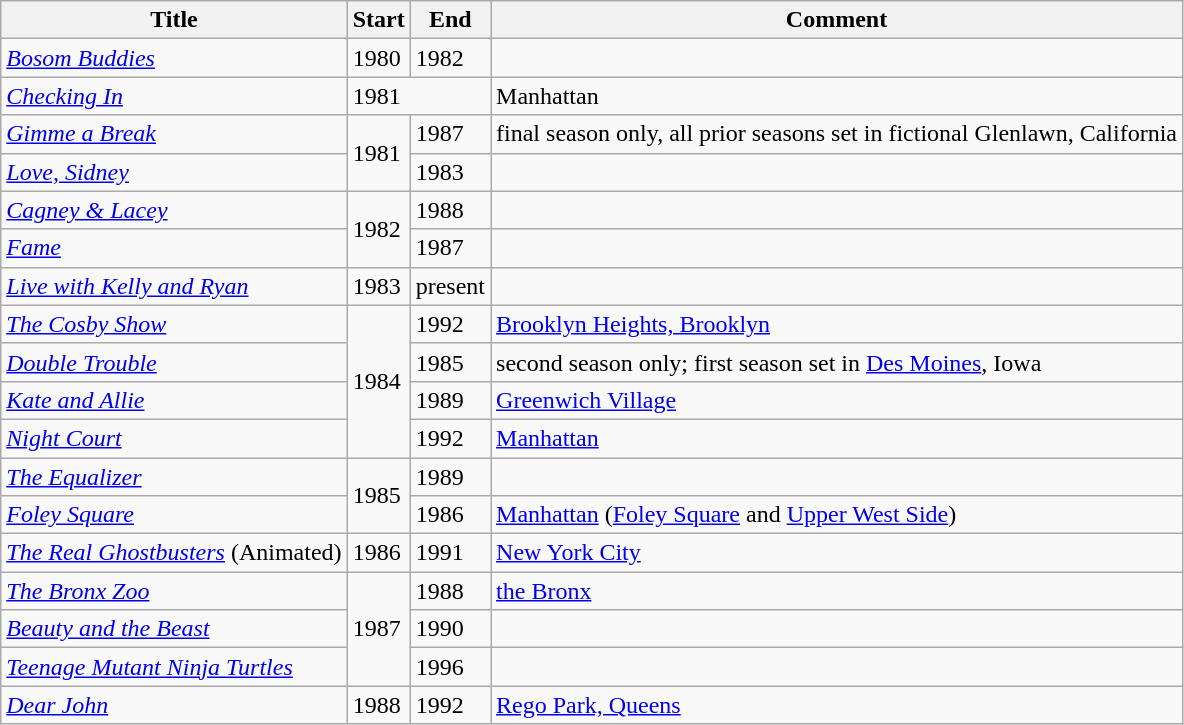<table class="wikitable sortable">
<tr>
<th>Title</th>
<th>Start</th>
<th>End</th>
<th>Comment</th>
</tr>
<tr>
<td><em><a href='#'>Bosom Buddies</a></em></td>
<td>1980</td>
<td>1982</td>
<td></td>
</tr>
<tr>
<td><em><a href='#'>Checking In</a></em></td>
<td colspan="2">1981</td>
<td>Manhattan</td>
</tr>
<tr>
<td><em><a href='#'>Gimme a Break</a></em></td>
<td rowspan="2">1981</td>
<td>1987</td>
<td>final season only, all prior seasons set in fictional Glenlawn, California</td>
</tr>
<tr>
<td><em><a href='#'>Love, Sidney</a></em></td>
<td>1983</td>
<td></td>
</tr>
<tr>
<td><em><a href='#'>Cagney & Lacey</a></em></td>
<td rowspan="2">1982</td>
<td>1988</td>
<td></td>
</tr>
<tr>
<td><em><a href='#'>Fame</a></em></td>
<td>1987</td>
<td></td>
</tr>
<tr>
<td><em><a href='#'>Live with Kelly and Ryan</a></em></td>
<td>1983</td>
<td>present</td>
<td></td>
</tr>
<tr>
<td><em><a href='#'>The Cosby Show</a></em></td>
<td rowspan="4">1984</td>
<td>1992</td>
<td><a href='#'>Brooklyn Heights, Brooklyn</a></td>
</tr>
<tr>
<td><em><a href='#'>Double Trouble</a></em></td>
<td>1985</td>
<td>second season only; first season set in <a href='#'>Des Moines</a>, Iowa</td>
</tr>
<tr>
<td><em><a href='#'>Kate and Allie</a></em></td>
<td>1989</td>
<td><a href='#'>Greenwich Village</a></td>
</tr>
<tr>
<td><em><a href='#'>Night Court</a></em></td>
<td>1992</td>
<td><a href='#'>Manhattan</a></td>
</tr>
<tr>
<td><em><a href='#'>The Equalizer</a></em></td>
<td rowspan="2">1985</td>
<td>1989</td>
<td></td>
</tr>
<tr>
<td><em><a href='#'>Foley Square</a></em></td>
<td>1986</td>
<td><a href='#'>Manhattan</a> (<a href='#'>Foley Square</a> and <a href='#'>Upper West Side</a>)</td>
</tr>
<tr>
<td><em><a href='#'>The Real Ghostbusters</a></em> (Animated)</td>
<td>1986</td>
<td>1991</td>
<td><a href='#'>New York City</a></td>
</tr>
<tr>
<td><em><a href='#'>The Bronx Zoo</a></em></td>
<td rowspan="3">1987</td>
<td>1988</td>
<td><a href='#'>the Bronx</a></td>
</tr>
<tr>
<td><em><a href='#'>Beauty and the Beast</a></em></td>
<td>1990</td>
<td></td>
</tr>
<tr>
<td><em><a href='#'>Teenage Mutant Ninja Turtles</a></em></td>
<td>1996</td>
<td></td>
</tr>
<tr>
<td><em><a href='#'>Dear John</a></em></td>
<td>1988</td>
<td>1992</td>
<td><a href='#'>Rego Park, Queens</a></td>
</tr>
</table>
